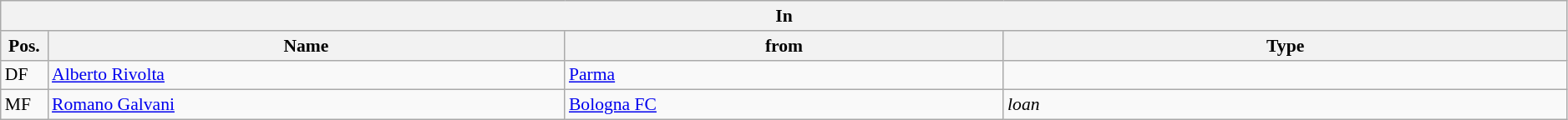<table class="wikitable" style="font-size:90%;width:99%;">
<tr>
<th colspan="4">In</th>
</tr>
<tr>
<th width=3%>Pos.</th>
<th width=33%>Name</th>
<th width=28%>from</th>
<th width=36%>Type</th>
</tr>
<tr>
<td>DF</td>
<td><a href='#'>Alberto Rivolta</a></td>
<td><a href='#'>Parma</a></td>
<td></td>
</tr>
<tr>
<td>MF</td>
<td><a href='#'>Romano Galvani</a></td>
<td><a href='#'>Bologna FC</a></td>
<td><em>loan</em></td>
</tr>
</table>
